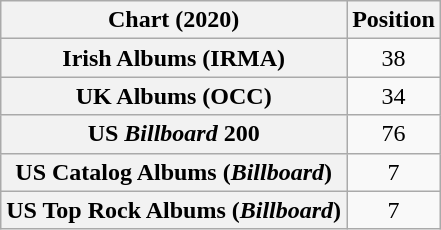<table class="wikitable sortable plainrowheaders" style="text-align:center">
<tr>
<th scope="col">Chart (2020)</th>
<th scope="col">Position</th>
</tr>
<tr>
<th scope="row">Irish Albums (IRMA)</th>
<td>38</td>
</tr>
<tr>
<th scope="row">UK Albums (OCC)</th>
<td>34</td>
</tr>
<tr>
<th scope="row">US <em>Billboard</em> 200</th>
<td>76</td>
</tr>
<tr>
<th scope="row">US Catalog Albums (<em>Billboard</em>)</th>
<td>7</td>
</tr>
<tr>
<th scope="row">US Top Rock Albums (<em>Billboard</em>)</th>
<td>7</td>
</tr>
</table>
